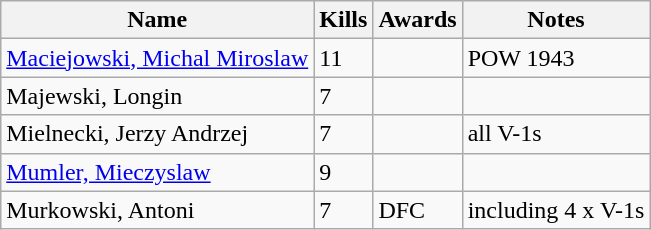<table class=wikitable>
<tr>
<th>Name</th>
<th>Kills</th>
<th>Awards</th>
<th>Notes</th>
</tr>
<tr>
<td><a href='#'>Maciejowski, Michal Miroslaw</a></td>
<td>11</td>
<td></td>
<td>POW 1943</td>
</tr>
<tr>
<td>Majewski, Longin</td>
<td>7</td>
<td></td>
<td></td>
</tr>
<tr>
<td>Mielnecki, Jerzy Andrzej</td>
<td>7</td>
<td></td>
<td>all V-1s</td>
</tr>
<tr>
<td><a href='#'>Mumler, Mieczyslaw</a></td>
<td>9</td>
<td></td>
<td></td>
</tr>
<tr>
<td>Murkowski, Antoni</td>
<td>7</td>
<td>DFC</td>
<td>including 4 x V-1s</td>
</tr>
</table>
